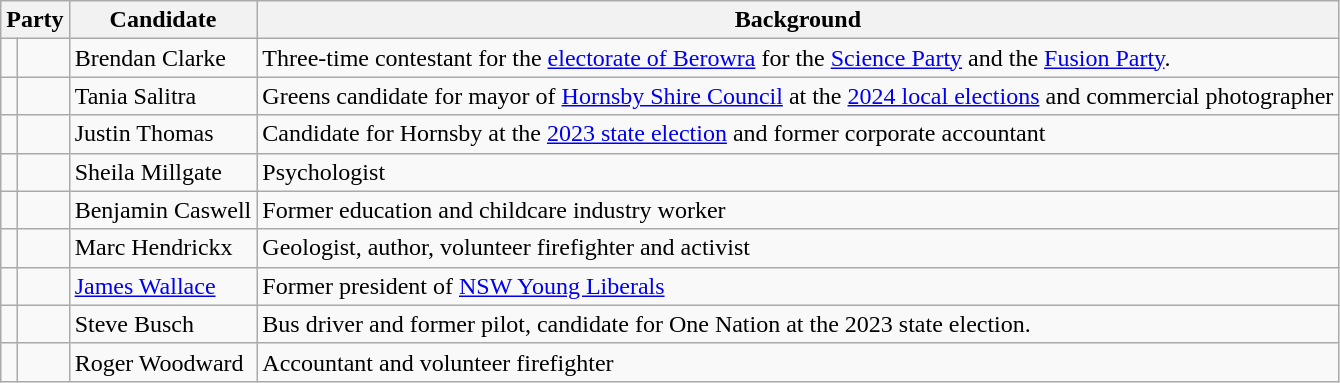<table class="wikitable">
<tr>
<th colspan="2">Party</th>
<th>Candidate</th>
<th>Background</th>
</tr>
<tr>
<td width="3pt" > </td>
<td></td>
<td>Brendan Clarke</td>
<td>Three-time contestant for the <a href='#'>electorate of Berowra</a> for the <a href='#'>Science Party</a> and the <a href='#'>Fusion Party</a>.</td>
</tr>
<tr>
<td width="3pt" > </td>
<td></td>
<td>Tania Salitra</td>
<td>Greens candidate for mayor of <a href='#'>Hornsby Shire Council</a> at the <a href='#'>2024 local elections</a> and commercial photographer</td>
</tr>
<tr>
<td width="3pt" > </td>
<td></td>
<td>Justin Thomas</td>
<td>Candidate for Hornsby at the <a href='#'>2023 state election</a> and former corporate accountant</td>
</tr>
<tr>
<td width="3pt" > </td>
<td></td>
<td>Sheila Millgate</td>
<td>Psychologist</td>
</tr>
<tr>
<td width="3pt" > </td>
<td></td>
<td>Benjamin Caswell</td>
<td>Former education and childcare industry worker</td>
</tr>
<tr>
<td width="3pt" > </td>
<td></td>
<td>Marc Hendrickx</td>
<td>Geologist, author, volunteer firefighter and activist</td>
</tr>
<tr>
<td width="3pt" > </td>
<td></td>
<td><a href='#'>James Wallace</a></td>
<td>Former president of <a href='#'>NSW Young Liberals</a></td>
</tr>
<tr>
<td width="3pt" > </td>
<td></td>
<td>Steve Busch</td>
<td>Bus driver and former pilot, candidate for One Nation at the 2023 state election.</td>
</tr>
<tr>
<td width="3pt" > </td>
<td></td>
<td>Roger Woodward</td>
<td>Accountant and volunteer firefighter</td>
</tr>
</table>
